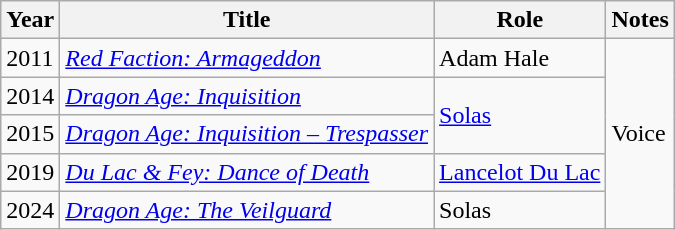<table class="wikitable sortable">
<tr>
<th>Year</th>
<th>Title</th>
<th>Role</th>
<th class="unsortable">Notes</th>
</tr>
<tr>
<td>2011</td>
<td><em><a href='#'>Red Faction: Armageddon</a></em></td>
<td>Adam Hale</td>
<td rowspan="5">Voice</td>
</tr>
<tr>
<td>2014</td>
<td><em><a href='#'>Dragon Age: Inquisition</a></em></td>
<td rowspan=2><a href='#'>Solas</a></td>
</tr>
<tr>
<td>2015</td>
<td><em><a href='#'>Dragon Age: Inquisition – Trespasser</a></em></td>
</tr>
<tr>
<td>2019</td>
<td><em><a href='#'>Du Lac & Fey: Dance of Death</a></em></td>
<td><a href='#'>Lancelot Du Lac</a></td>
</tr>
<tr>
<td>2024</td>
<td><em><a href='#'>Dragon Age: The Veilguard</a></em></td>
<td>Solas</td>
</tr>
</table>
